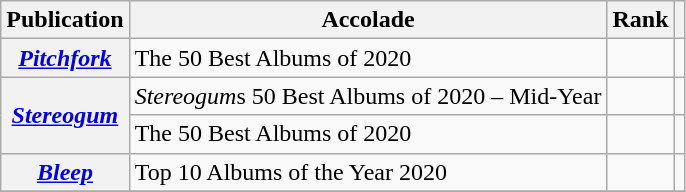<table class="wikitable sortable plainrowheaders">
<tr>
<th scope="col">Publication</th>
<th scope="col">Accolade</th>
<th scope="col">Rank</th>
<th scope="col" class="unsortable"></th>
</tr>
<tr>
<th scope="row"><em><a href='#'>Pitchfork</a></em></th>
<td>The 50 Best Albums of 2020</td>
<td></td>
<td></td>
</tr>
<tr>
<th scope="row" rowspan="2"><em><a href='#'>Stereogum</a></em></th>
<td><em>Stereogum</em>s 50 Best Albums of 2020 – Mid-Year</td>
<td></td>
<td></td>
</tr>
<tr>
<td>The 50 Best Albums of 2020</td>
<td></td>
<td></td>
</tr>
<tr>
<th scope="row"><em><a href='#'>Bleep</a></em></th>
<td>Top 10 Albums of the Year 2020</td>
<td></td>
<td></td>
</tr>
<tr>
</tr>
</table>
